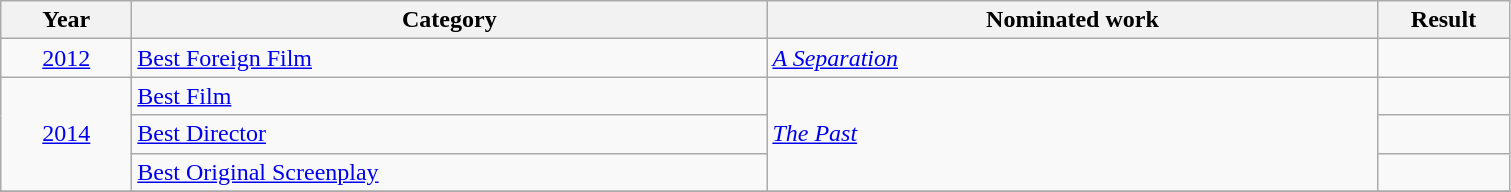<table class=wikitable>
<tr>
<th scope="col" style="width:5em;">Year</th>
<th scope="col" style="width:26em;">Category</th>
<th scope="col" style="width:25em;">Nominated work</th>
<th scope="col" style="width:5em;">Result</th>
</tr>
<tr>
<td style="text-align:center;"><a href='#'>2012</a></td>
<td><a href='#'>Best Foreign Film</a></td>
<td><em><a href='#'>A Separation</a></em></td>
<td></td>
</tr>
<tr>
<td rowspan="3", style="text-align:center;"><a href='#'>2014</a></td>
<td><a href='#'>Best Film</a></td>
<td rowspan="3"><em><a href='#'>The Past</a></em></td>
<td></td>
</tr>
<tr>
<td><a href='#'>Best Director</a></td>
<td></td>
</tr>
<tr>
<td><a href='#'>Best Original Screenplay</a></td>
<td></td>
</tr>
<tr>
</tr>
</table>
